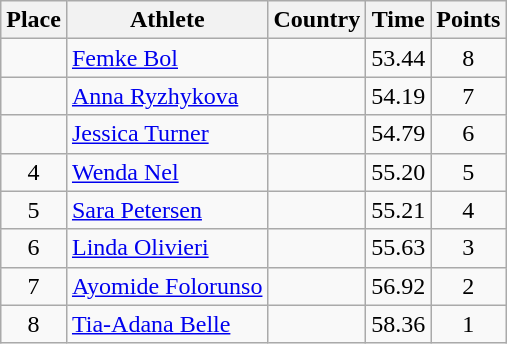<table class="wikitable">
<tr>
<th>Place</th>
<th>Athlete</th>
<th>Country</th>
<th>Time</th>
<th>Points</th>
</tr>
<tr>
<td align=center></td>
<td><a href='#'>Femke Bol</a></td>
<td></td>
<td>53.44</td>
<td align=center>8</td>
</tr>
<tr>
<td align=center></td>
<td><a href='#'>Anna Ryzhykova</a></td>
<td></td>
<td>54.19</td>
<td align=center>7</td>
</tr>
<tr>
<td align=center></td>
<td><a href='#'>Jessica Turner</a></td>
<td></td>
<td>54.79</td>
<td align=center>6</td>
</tr>
<tr>
<td align=center>4</td>
<td><a href='#'>Wenda Nel</a></td>
<td></td>
<td>55.20</td>
<td align=center>5</td>
</tr>
<tr>
<td align=center>5</td>
<td><a href='#'>Sara Petersen</a></td>
<td></td>
<td>55.21</td>
<td align=center>4</td>
</tr>
<tr>
<td align=center>6</td>
<td><a href='#'>Linda Olivieri</a></td>
<td></td>
<td>55.63</td>
<td align=center>3</td>
</tr>
<tr>
<td align=center>7</td>
<td><a href='#'>Ayomide Folorunso</a></td>
<td></td>
<td>56.92</td>
<td align=center>2</td>
</tr>
<tr>
<td align=center>8</td>
<td><a href='#'>Tia-Adana Belle</a></td>
<td></td>
<td>58.36</td>
<td align=center>1</td>
</tr>
</table>
